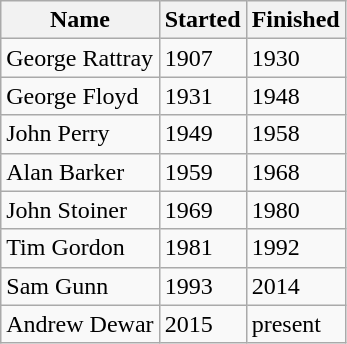<table class="wikitable sortable">
<tr>
<th>Name</th>
<th>Started</th>
<th>Finished</th>
</tr>
<tr>
<td>George Rattray</td>
<td>1907</td>
<td>1930</td>
</tr>
<tr>
<td>George Floyd</td>
<td>1931</td>
<td>1948</td>
</tr>
<tr>
<td>John Perry</td>
<td>1949</td>
<td>1958</td>
</tr>
<tr>
<td>Alan Barker</td>
<td>1959</td>
<td>1968</td>
</tr>
<tr>
<td>John Stoiner</td>
<td>1969</td>
<td>1980</td>
</tr>
<tr>
<td>Tim Gordon</td>
<td>1981</td>
<td>1992</td>
</tr>
<tr>
<td>Sam Gunn</td>
<td>1993</td>
<td>2014</td>
</tr>
<tr>
<td>Andrew Dewar</td>
<td>2015</td>
<td>present</td>
</tr>
</table>
